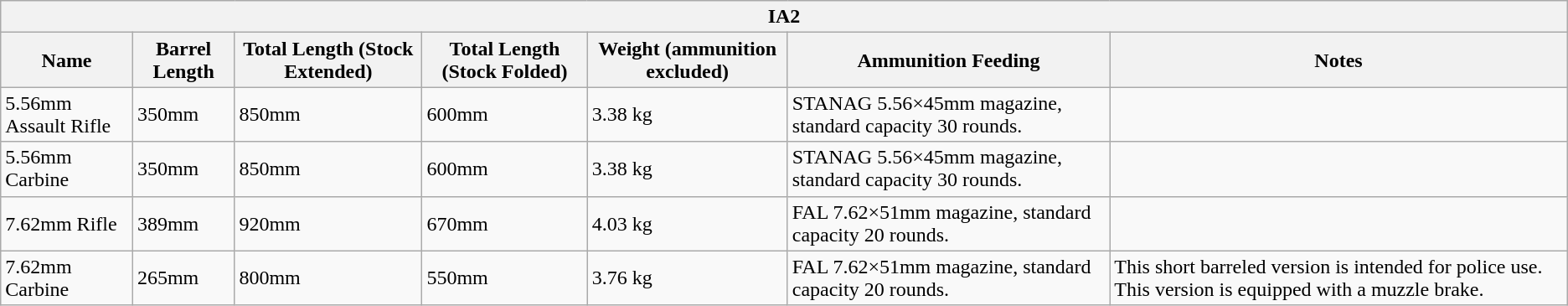<table class="wikitable">
<tr>
<th colspan="7">IA2</th>
</tr>
<tr>
<th>Name</th>
<th>Barrel Length</th>
<th>Total Length (Stock Extended)</th>
<th>Total Length (Stock Folded)</th>
<th>Weight (ammunition excluded)</th>
<th>Ammunition Feeding</th>
<th>Notes</th>
</tr>
<tr>
<td>5.56mm Assault Rifle</td>
<td>350mm</td>
<td>850mm</td>
<td>600mm</td>
<td>3.38 kg</td>
<td>STANAG 5.56×45mm magazine, standard capacity 30 rounds.</td>
<td></td>
</tr>
<tr>
<td>5.56mm Carbine</td>
<td>350mm</td>
<td>850mm</td>
<td>600mm</td>
<td>3.38 kg</td>
<td>STANAG 5.56×45mm magazine, standard capacity 30 rounds.</td>
<td></td>
</tr>
<tr>
<td>7.62mm Rifle</td>
<td>389mm</td>
<td>920mm</td>
<td>670mm</td>
<td>4.03 kg</td>
<td>FAL 7.62×51mm magazine, standard capacity 20 rounds.</td>
<td></td>
</tr>
<tr>
<td>7.62mm Carbine</td>
<td>265mm</td>
<td>800mm</td>
<td>550mm</td>
<td>3.76 kg</td>
<td>FAL 7.62×51mm magazine, standard capacity 20 rounds.</td>
<td>This short barreled version is intended for police use. This version is equipped with a muzzle brake.</td>
</tr>
</table>
